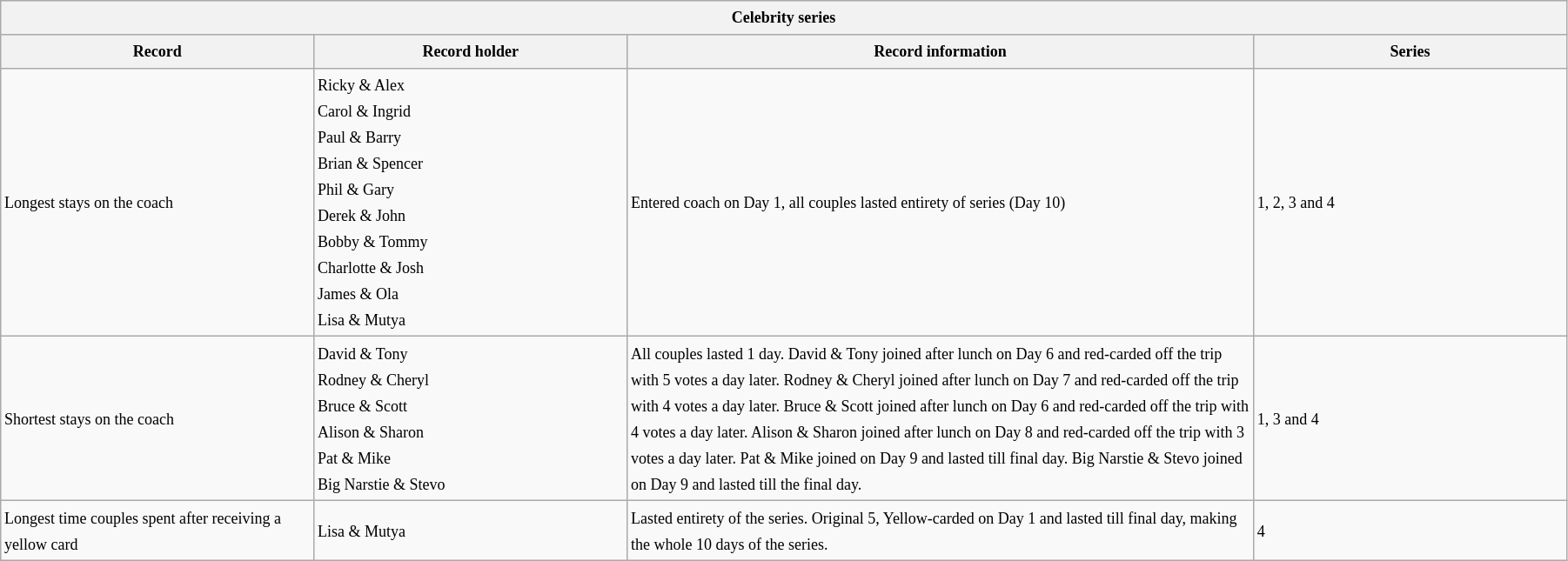<table class="wikitable collapsible collapsed" style="text-align:left; width:95%; font-size:75%; line-height:20px;">
<tr>
<th colspan=4>Celebrity series</th>
</tr>
<tr>
<th style="width: 20%;">Record</th>
<th style="width: 20%;">Record holder</th>
<th>Record information</th>
<th style="width: 20%;">Series</th>
</tr>
<tr>
<td>Longest stays on the coach</td>
<td>Ricky & Alex<br>Carol & Ingrid<br>Paul & Barry<br>Brian & Spencer<br>Phil & Gary<br>Derek & John<br>Bobby & Tommy<br>Charlotte & Josh<br>James & Ola<br>Lisa & Mutya</td>
<td>Entered coach on Day 1, all couples lasted entirety of series (Day 10)</td>
<td>1, 2, 3 and 4</td>
</tr>
<tr>
<td>Shortest stays on the coach</td>
<td>David & Tony<br>Rodney & Cheryl<br>Bruce & Scott<br>Alison & Sharon<br>Pat & Mike<br>Big Narstie & Stevo</td>
<td>All couples lasted 1 day. David & Tony joined after lunch on Day 6 and red-carded off the trip with 5 votes a day later. Rodney & Cheryl joined after lunch on Day 7 and red-carded off the trip with 4 votes a day later. Bruce & Scott joined after lunch on Day 6 and red-carded off the trip with 4 votes a day later. Alison & Sharon joined after lunch on Day 8 and red-carded off the trip with 3 votes a day later. Pat & Mike joined on Day 9 and lasted till final day. Big Narstie & Stevo joined on Day 9 and lasted till the final day.</td>
<td>1, 3 and 4</td>
</tr>
<tr>
<td>Longest time couples spent after receiving a yellow card</td>
<td>Lisa & Mutya</td>
<td>Lasted entirety of the series. Original 5, Yellow-carded on Day 1 and lasted till final day, making the whole 10 days of the series.</td>
<td>4</td>
</tr>
</table>
